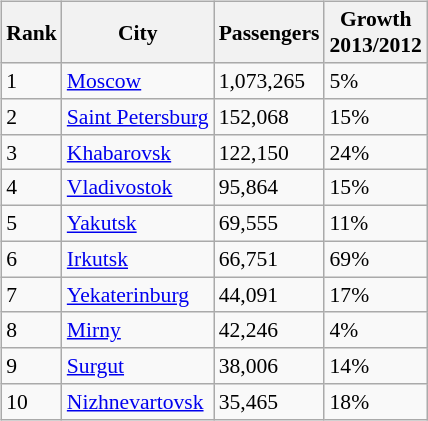<table>
<tr>
<td><br><table class="wikitable sortable" style="font-size: 90%" width=align=>
<tr>
<th>Rank</th>
<th>City</th>
<th>Passengers</th>
<th>Growth<br>2013/2012</th>
</tr>
<tr>
<td>1</td>
<td><a href='#'>Moscow</a></td>
<td>1,073,265</td>
<td>5%</td>
</tr>
<tr>
<td>2</td>
<td><a href='#'>Saint Petersburg</a></td>
<td>152,068</td>
<td>15%</td>
</tr>
<tr>
<td>3</td>
<td><a href='#'>Khabarovsk</a></td>
<td>122,150</td>
<td>24%</td>
</tr>
<tr>
<td>4</td>
<td><a href='#'>Vladivostok</a></td>
<td>95,864</td>
<td>15%</td>
</tr>
<tr>
<td>5</td>
<td><a href='#'>Yakutsk</a></td>
<td>69,555</td>
<td>11%</td>
</tr>
<tr>
<td>6</td>
<td><a href='#'>Irkutsk</a></td>
<td>66,751</td>
<td>69%</td>
</tr>
<tr>
<td>7</td>
<td><a href='#'>Yekaterinburg</a></td>
<td>44,091</td>
<td>17%</td>
</tr>
<tr>
<td>8</td>
<td><a href='#'>Mirny</a></td>
<td>42,246</td>
<td>4%</td>
</tr>
<tr>
<td>9</td>
<td><a href='#'>Surgut</a></td>
<td>38,006</td>
<td>14%</td>
</tr>
<tr>
<td>10</td>
<td><a href='#'>Nizhnevartovsk</a></td>
<td>35,465</td>
<td>18%</td>
</tr>
</table>
</td>
</tr>
</table>
